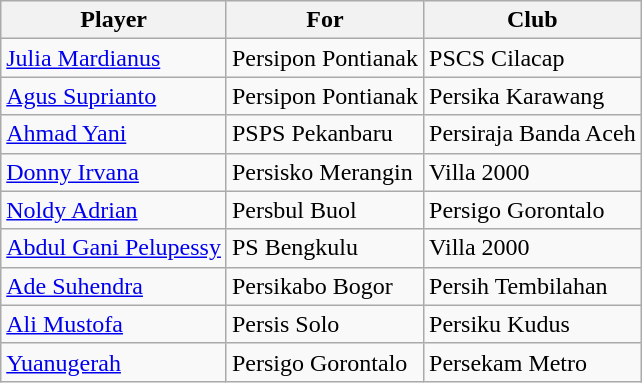<table class="wikitable" style="text-align:left">
<tr>
<th>Player</th>
<th>For</th>
<th>Club</th>
</tr>
<tr>
<td> <a href='#'>Julia Mardianus</a></td>
<td>Persipon Pontianak</td>
<td>PSCS Cilacap</td>
</tr>
<tr>
<td> <a href='#'>Agus Suprianto</a></td>
<td>Persipon Pontianak</td>
<td>Persika Karawang</td>
</tr>
<tr>
<td> <a href='#'>Ahmad Yani</a></td>
<td>PSPS Pekanbaru</td>
<td>Persiraja Banda Aceh</td>
</tr>
<tr>
<td> <a href='#'>Donny Irvana</a></td>
<td>Persisko Merangin</td>
<td>Villa 2000</td>
</tr>
<tr>
<td> <a href='#'>Noldy Adrian</a></td>
<td>Persbul Buol</td>
<td>Persigo Gorontalo</td>
</tr>
<tr>
<td> <a href='#'>Abdul Gani Pelupessy</a></td>
<td>PS Bengkulu</td>
<td>Villa 2000</td>
</tr>
<tr>
<td> <a href='#'>Ade Suhendra</a></td>
<td>Persikabo Bogor</td>
<td>Persih Tembilahan</td>
</tr>
<tr>
<td> <a href='#'>Ali Mustofa</a></td>
<td>Persis Solo</td>
<td>Persiku Kudus</td>
</tr>
<tr>
<td> <a href='#'>Yuanugerah</a></td>
<td>Persigo Gorontalo</td>
<td>Persekam Metro</td>
</tr>
</table>
